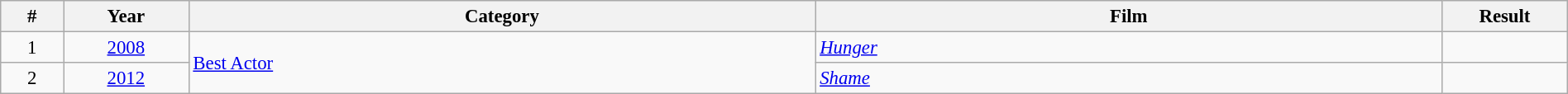<table class="wikitable" width="100%" cellpadding="5" style="font-size: 95%">
<tr>
<th width="2.5%">#</th>
<th width="5%">Year</th>
<th width="25%">Category</th>
<th width="25%">Film</th>
<th width="5%">Result</th>
</tr>
<tr>
<td style="text-align:center;">1</td>
<td style="text-align:center;"><a href='#'>2008</a></td>
<td rowspan="2"><a href='#'>Best Actor</a></td>
<td><em><a href='#'>Hunger</a></em></td>
<td></td>
</tr>
<tr>
<td style="text-align:center;">2</td>
<td style="text-align:center;"><a href='#'>2012</a></td>
<td><em><a href='#'>Shame</a></em></td>
<td></td>
</tr>
</table>
